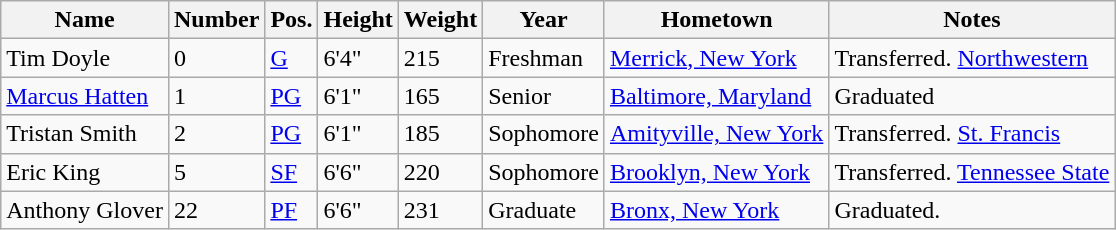<table class="wikitable sortable" border="1">
<tr>
<th>Name</th>
<th>Number</th>
<th>Pos.</th>
<th>Height</th>
<th>Weight</th>
<th>Year</th>
<th>Hometown</th>
<th class="unsortable">Notes</th>
</tr>
<tr>
<td sortname>Tim Doyle</td>
<td>0</td>
<td><a href='#'>G</a></td>
<td>6'4"</td>
<td>215</td>
<td>Freshman</td>
<td><a href='#'>Merrick, New York</a></td>
<td>Transferred. <a href='#'>Northwestern</a></td>
</tr>
<tr>
<td sortname><a href='#'>Marcus Hatten</a></td>
<td>1</td>
<td><a href='#'>PG</a></td>
<td>6'1"</td>
<td>165</td>
<td>Senior</td>
<td><a href='#'>Baltimore, Maryland</a></td>
<td>Graduated</td>
</tr>
<tr>
<td sortname>Tristan Smith</td>
<td>2</td>
<td><a href='#'>PG</a></td>
<td>6'1"</td>
<td>185</td>
<td>Sophomore</td>
<td><a href='#'>Amityville, New York</a></td>
<td>Transferred. <a href='#'>St. Francis</a></td>
</tr>
<tr>
<td sortname>Eric King</td>
<td>5</td>
<td><a href='#'>SF</a></td>
<td>6'6"</td>
<td>220</td>
<td>Sophomore</td>
<td><a href='#'>Brooklyn, New York</a></td>
<td>Transferred. <a href='#'>Tennessee State</a></td>
</tr>
<tr>
<td sortname>Anthony Glover</td>
<td>22</td>
<td><a href='#'>PF</a></td>
<td>6'6"</td>
<td>231</td>
<td>Graduate</td>
<td><a href='#'>Bronx, New York</a></td>
<td>Graduated.</td>
</tr>
</table>
